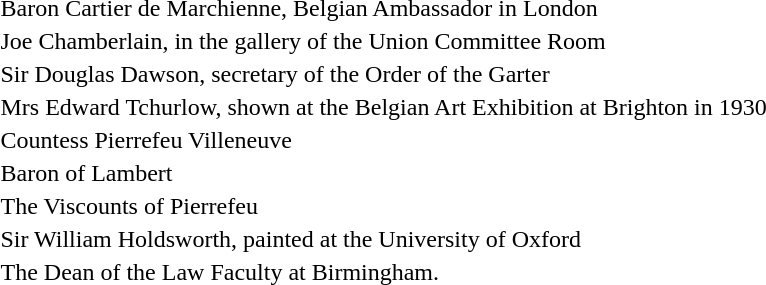<table Portrait of General Sir Douglas Dawson, Full Length in Court Dress||60 x 43.8||Oil/Canvas>
<tr>
<td>Baron Cartier de Marchienne, Belgian Ambassador in London</td>
</tr>
<tr>
<td>Joe Chamberlain, in the gallery of the Union Committee Room</td>
</tr>
<tr>
<td>Sir Douglas Dawson, secretary of the Order of the Garter</td>
</tr>
<tr>
<td>Mrs Edward Tchurlow, shown at the Belgian Art Exhibition at Brighton in 1930</td>
</tr>
<tr>
<td>Countess Pierrefeu Villeneuve</td>
</tr>
<tr>
<td>Baron of Lambert</td>
</tr>
<tr>
<td>The Viscounts of Pierrefeu</td>
</tr>
<tr>
<td>Sir William Holdsworth, painted at the University of Oxford</td>
</tr>
<tr>
<td>The Dean of the Law Faculty at Birmingham.</td>
</tr>
</table>
